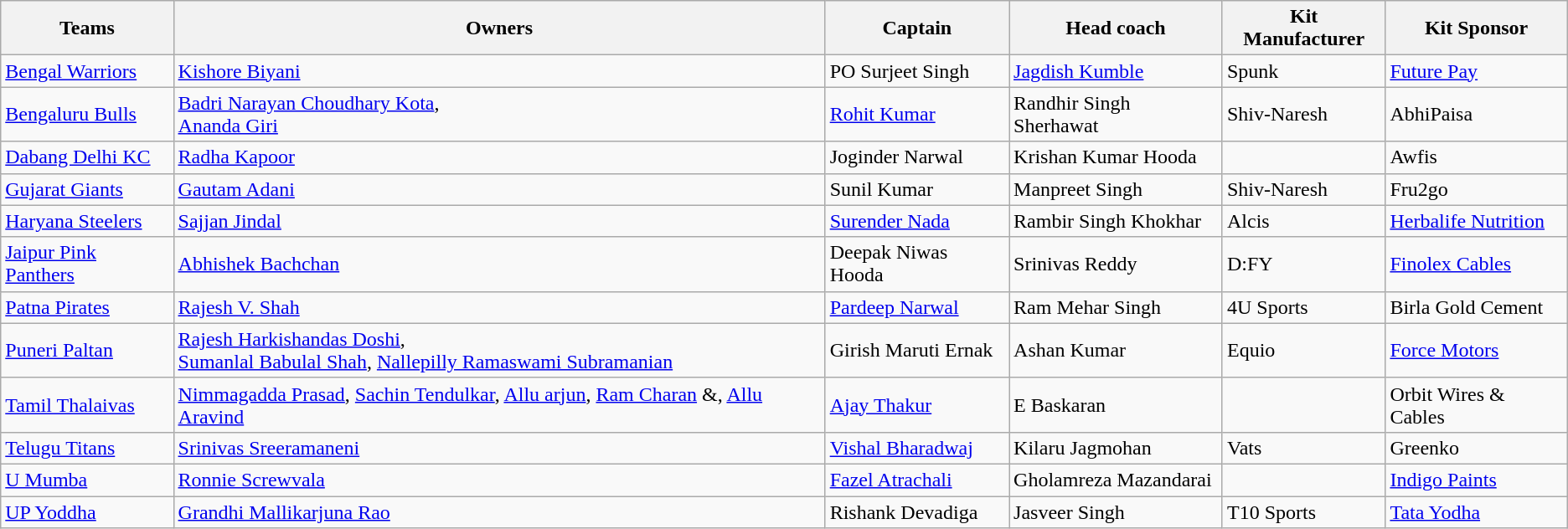<table class="wikitable sortable" style="text-align: left;">
<tr>
<th>Teams</th>
<th>Owners</th>
<th>Captain</th>
<th>Head coach</th>
<th>Kit Manufacturer</th>
<th>Kit Sponsor</th>
</tr>
<tr>
<td><a href='#'>Bengal Warriors</a></td>
<td><a href='#'>Kishore Biyani</a></td>
<td> PO Surjeet Singh</td>
<td> <a href='#'>Jagdish Kumble</a></td>
<td>Spunk</td>
<td><a href='#'>Future Pay</a></td>
</tr>
<tr>
<td><a href='#'>Bengaluru Bulls</a></td>
<td><a href='#'>Badri Narayan Choudhary Kota</a>,<br><a href='#'>Ananda Giri</a></td>
<td> <a href='#'>Rohit Kumar</a></td>
<td> Randhir Singh Sherhawat</td>
<td>Shiv-Naresh</td>
<td>AbhiPaisa</td>
</tr>
<tr>
<td><a href='#'>Dabang Delhi KC</a></td>
<td><a href='#'>Radha Kapoor</a></td>
<td> Joginder Narwal</td>
<td> Krishan Kumar Hooda</td>
<td></td>
<td>Awfis</td>
</tr>
<tr>
<td><a href='#'>Gujarat Giants</a></td>
<td><a href='#'>Gautam Adani</a></td>
<td> Sunil Kumar</td>
<td> Manpreet Singh</td>
<td>Shiv-Naresh</td>
<td>Fru2go</td>
</tr>
<tr>
<td><a href='#'>Haryana Steelers</a></td>
<td><a href='#'>Sajjan Jindal</a></td>
<td> <a href='#'>Surender Nada</a></td>
<td> Rambir Singh Khokhar</td>
<td>Alcis</td>
<td><a href='#'>Herbalife Nutrition</a></td>
</tr>
<tr>
<td><a href='#'>Jaipur Pink Panthers</a></td>
<td><a href='#'>Abhishek Bachchan</a></td>
<td> Deepak Niwas Hooda</td>
<td> Srinivas Reddy</td>
<td>D:FY</td>
<td><a href='#'>Finolex Cables</a></td>
</tr>
<tr>
<td><a href='#'>Patna Pirates</a></td>
<td><a href='#'>Rajesh V. Shah</a></td>
<td> <a href='#'>Pardeep Narwal</a></td>
<td> Ram Mehar Singh</td>
<td>4U Sports</td>
<td>Birla Gold Cement</td>
</tr>
<tr>
<td><a href='#'>Puneri Paltan</a></td>
<td><a href='#'>Rajesh Harkishandas Doshi</a>,<br><a href='#'>Sumanlal Babulal Shah</a>, <a href='#'>Nallepilly Ramaswami Subramanian</a></td>
<td> Girish Maruti Ernak</td>
<td> Ashan Kumar</td>
<td>Equio</td>
<td><a href='#'>Force Motors</a></td>
</tr>
<tr>
<td><a href='#'>Tamil Thalaivas</a></td>
<td><a href='#'>Nimmagadda Prasad</a>, <a href='#'>Sachin Tendulkar</a>, <a href='#'>Allu arjun</a>, <a href='#'>Ram Charan</a> &, <a href='#'>Allu Aravind</a></td>
<td> <a href='#'>Ajay Thakur</a></td>
<td> E Baskaran</td>
<td></td>
<td>Orbit Wires & Cables</td>
</tr>
<tr>
<td><a href='#'>Telugu Titans</a></td>
<td><a href='#'>Srinivas Sreeramaneni</a></td>
<td> <a href='#'>Vishal Bharadwaj</a></td>
<td> Kilaru Jagmohan</td>
<td>Vats</td>
<td>Greenko</td>
</tr>
<tr>
<td><a href='#'>U Mumba</a></td>
<td><a href='#'>Ronnie Screwvala</a></td>
<td> <a href='#'>Fazel Atrachali</a></td>
<td> Gholamreza Mazandarai</td>
<td></td>
<td><a href='#'>Indigo Paints</a></td>
</tr>
<tr>
<td><a href='#'>UP Yoddha</a></td>
<td><a href='#'>Grandhi Mallikarjuna Rao</a></td>
<td> Rishank Devadiga</td>
<td> Jasveer Singh</td>
<td>T10 Sports</td>
<td><a href='#'>Tata Yodha</a></td>
</tr>
</table>
